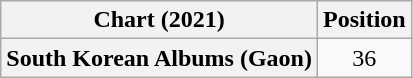<table class="wikitable plainrowheaders" style="text-align:center">
<tr>
<th scope="col">Chart (2021)</th>
<th scope="col">Position</th>
</tr>
<tr>
<th scope="row">South Korean Albums (Gaon)</th>
<td>36</td>
</tr>
</table>
